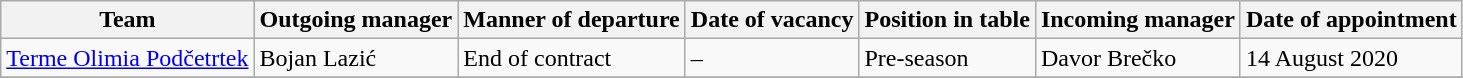<table class="wikitable sortable">
<tr>
<th>Team</th>
<th>Outgoing manager</th>
<th>Manner of departure</th>
<th>Date of vacancy</th>
<th>Position in table</th>
<th>Incoming manager</th>
<th>Date of appointment</th>
</tr>
<tr>
<td><a href='#'>Terme Olimia Podčetrtek</a></td>
<td> Bojan Lazić</td>
<td>End of contract</td>
<td>–</td>
<td>Pre-season</td>
<td> Davor Brečko</td>
<td>14 August 2020</td>
</tr>
<tr>
</tr>
</table>
